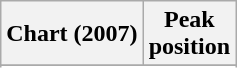<table class="wikitable sortable plainrowheaders" style="text-align:center;">
<tr>
<th scope="col">Chart (2007)</th>
<th scope="col">Peak<br>position</th>
</tr>
<tr>
</tr>
<tr>
</tr>
<tr>
</tr>
</table>
